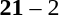<table style="text-align:center">
<tr>
<th width=200></th>
<th width=100></th>
<th width=200></th>
</tr>
<tr>
<td align=right><strong></strong></td>
<td><strong>21</strong> – 2</td>
<td align=left></td>
</tr>
</table>
